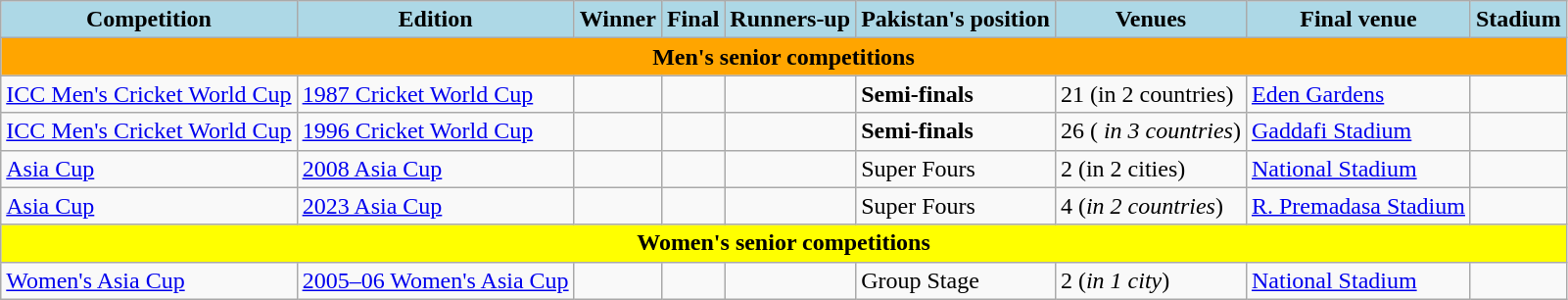<table class="wikitable">
<tr style="text-align:center; background:lightblue;">
<td><strong>Competition</strong></td>
<td><strong>Edition</strong></td>
<td><strong>Winner</strong></td>
<td><strong>Final</strong></td>
<td><strong>Runners-up</strong></td>
<td><strong>Pakistan's position</strong></td>
<td><strong>Venues</strong></td>
<td><strong>Final venue</strong></td>
<td><strong>Stadium</strong></td>
</tr>
<tr>
<td colspan="10"  style="text-align:center; background:orange;"><strong>Men's senior competitions</strong></td>
</tr>
<tr>
<td><a href='#'>ICC Men's Cricket World Cup</a></td>
<td><a href='#'>1987 Cricket World Cup</a></td>
<td><strong></strong></td>
<td></td>
<td></td>
<td><strong>Semi-finals</strong></td>
<td>21 (in 2 countries)</td>
<td><a href='#'>Eden Gardens</a></td>
<td></td>
</tr>
<tr>
<td><a href='#'>ICC Men's Cricket World Cup</a></td>
<td><a href='#'>1996 Cricket World Cup</a></td>
<td><strong></strong></td>
<td></td>
<td></td>
<td><strong>Semi-finals</strong></td>
<td>26 (<em> in 3 countries</em>)</td>
<td><a href='#'>Gaddafi Stadium</a></td>
<td></td>
</tr>
<tr>
<td><a href='#'>Asia Cup</a></td>
<td><a href='#'>2008 Asia Cup</a></td>
<td><strong></strong></td>
<td></td>
<td></td>
<td>Super Fours</td>
<td>2 (in 2 cities)</td>
<td><a href='#'>National Stadium</a></td>
<td></td>
</tr>
<tr>
<td><a href='#'>Asia Cup</a></td>
<td><a href='#'>2023 Asia Cup</a></td>
<td><strong></strong></td>
<td></td>
<td></td>
<td>Super Fours</td>
<td>4 (<em>in 2 countries</em>)</td>
<td><a href='#'>R. Premadasa Stadium</a></td>
<td></td>
</tr>
<tr>
<td colspan="10"  style="text-align:center; background:yellow;"><strong>Women's senior competitions</strong></td>
</tr>
<tr>
<td><a href='#'>Women's Asia Cup</a></td>
<td><a href='#'>2005–06 Women's Asia Cup</a></td>
<td><strong></strong></td>
<td></td>
<td></td>
<td>Group Stage</td>
<td>2 (<em>in 1 city</em>)</td>
<td><a href='#'>National Stadium</a></td>
<td></td>
</tr>
</table>
